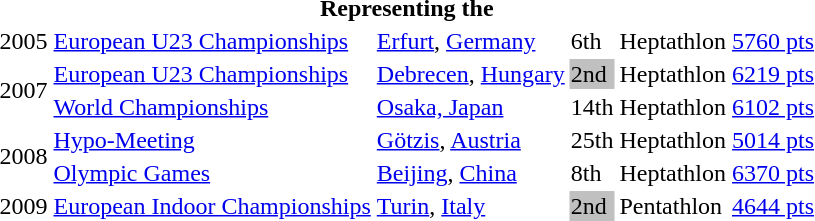<table>
<tr>
<th colspan="6">Representing the </th>
</tr>
<tr>
<td>2005</td>
<td><a href='#'>European U23 Championships</a></td>
<td><a href='#'>Erfurt</a>, <a href='#'>Germany</a></td>
<td>6th</td>
<td>Heptathlon</td>
<td><a href='#'>5760 pts</a></td>
</tr>
<tr>
<td rowspan=2>2007</td>
<td><a href='#'>European U23 Championships</a></td>
<td><a href='#'>Debrecen</a>, <a href='#'>Hungary</a></td>
<td bgcolor="silver">2nd</td>
<td>Heptathlon</td>
<td><a href='#'>6219 pts</a></td>
</tr>
<tr>
<td><a href='#'>World Championships</a></td>
<td><a href='#'>Osaka, Japan</a></td>
<td>14th</td>
<td>Heptathlon</td>
<td><a href='#'>6102 pts</a></td>
</tr>
<tr>
<td rowspan=2>2008</td>
<td><a href='#'>Hypo-Meeting</a></td>
<td><a href='#'>Götzis</a>, <a href='#'>Austria</a></td>
<td>25th</td>
<td>Heptathlon</td>
<td><a href='#'>5014 pts</a></td>
</tr>
<tr>
<td><a href='#'>Olympic Games</a></td>
<td><a href='#'>Beijing</a>, <a href='#'>China</a></td>
<td>8th</td>
<td>Heptathlon</td>
<td><a href='#'>6370 pts</a></td>
</tr>
<tr>
<td>2009</td>
<td><a href='#'>European Indoor Championships</a></td>
<td><a href='#'>Turin</a>, <a href='#'>Italy</a></td>
<td bgcolor="silver">2nd</td>
<td>Pentathlon</td>
<td><a href='#'>4644 pts</a></td>
</tr>
</table>
